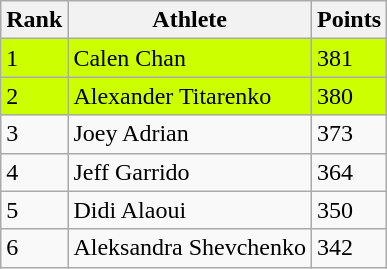<table class="wikitable">
<tr>
<th>Rank</th>
<th>Athlete</th>
<th>Points</th>
</tr>
<tr>
<td style="background:#CCFF00">1</td>
<td style="background:#CCFF00"> Calen Chan</td>
<td style="background:#CCFF00">381</td>
</tr>
<tr>
<td style="background:#CCFF00">2</td>
<td style="background:#CCFF00"> Alexander Titarenko</td>
<td style="background:#CCFF00">380</td>
</tr>
<tr>
<td>3</td>
<td> Joey Adrian</td>
<td>373</td>
</tr>
<tr>
<td>4</td>
<td> Jeff Garrido</td>
<td>364</td>
</tr>
<tr>
<td>5</td>
<td> Didi Alaoui</td>
<td>350</td>
</tr>
<tr>
<td>6</td>
<td> Aleksandra Shevchenko</td>
<td>342</td>
</tr>
</table>
